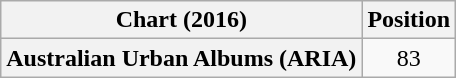<table class="wikitable plainrowheaders" style="text-align:center">
<tr>
<th scope="col">Chart (2016)</th>
<th scope="col">Position</th>
</tr>
<tr>
<th scope="row">Australian Urban Albums (ARIA)</th>
<td>83</td>
</tr>
</table>
